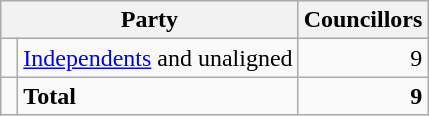<table class="wikitable">
<tr>
<th colspan="2">Party</th>
<th>Councillors</th>
</tr>
<tr>
<td> </td>
<td><a href='#'>Independents</a> and unaligned</td>
<td align=right>9</td>
</tr>
<tr>
<td></td>
<td><strong>Total</strong></td>
<td align=right><strong>9</strong></td>
</tr>
</table>
